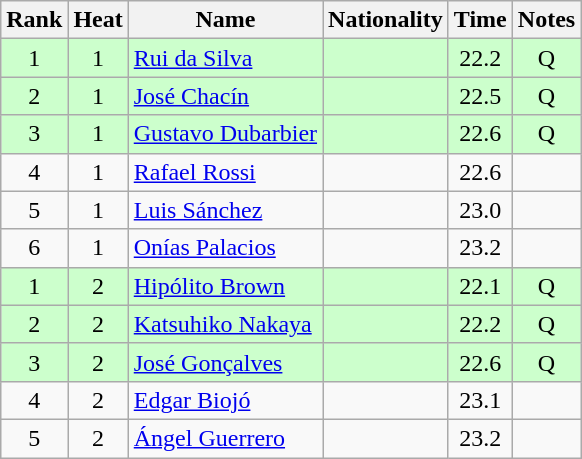<table class="wikitable sortable" style="text-align:center">
<tr>
<th>Rank</th>
<th>Heat</th>
<th>Name</th>
<th>Nationality</th>
<th>Time</th>
<th>Notes</th>
</tr>
<tr bgcolor=ccffcc>
<td>1</td>
<td>1</td>
<td align=left><a href='#'>Rui da Silva</a></td>
<td align=left></td>
<td>22.2</td>
<td>Q</td>
</tr>
<tr bgcolor=ccffcc>
<td>2</td>
<td>1</td>
<td align=left><a href='#'>José Chacín</a></td>
<td align=left></td>
<td>22.5</td>
<td>Q</td>
</tr>
<tr bgcolor=ccffcc>
<td>3</td>
<td>1</td>
<td align=left><a href='#'>Gustavo Dubarbier</a></td>
<td align=left></td>
<td>22.6</td>
<td>Q</td>
</tr>
<tr>
<td>4</td>
<td>1</td>
<td align=left><a href='#'>Rafael Rossi</a></td>
<td align=left></td>
<td>22.6</td>
<td></td>
</tr>
<tr>
<td>5</td>
<td>1</td>
<td align=left><a href='#'>Luis Sánchez</a></td>
<td align=left></td>
<td>23.0</td>
<td></td>
</tr>
<tr>
<td>6</td>
<td>1</td>
<td align=left><a href='#'>Onías Palacios</a></td>
<td align=left></td>
<td>23.2</td>
<td></td>
</tr>
<tr bgcolor=ccffcc>
<td>1</td>
<td>2</td>
<td align=left><a href='#'>Hipólito Brown</a></td>
<td align=left></td>
<td>22.1</td>
<td>Q</td>
</tr>
<tr bgcolor=ccffcc>
<td>2</td>
<td>2</td>
<td align=left><a href='#'>Katsuhiko Nakaya</a></td>
<td align=left></td>
<td>22.2</td>
<td>Q</td>
</tr>
<tr bgcolor=ccffcc>
<td>3</td>
<td>2</td>
<td align=left><a href='#'>José Gonçalves</a></td>
<td align=left></td>
<td>22.6</td>
<td>Q</td>
</tr>
<tr>
<td>4</td>
<td>2</td>
<td align=left><a href='#'>Edgar Biojó</a></td>
<td align=left></td>
<td>23.1</td>
<td></td>
</tr>
<tr>
<td>5</td>
<td>2</td>
<td align=left><a href='#'>Ángel Guerrero</a></td>
<td align=left></td>
<td>23.2</td>
<td></td>
</tr>
</table>
